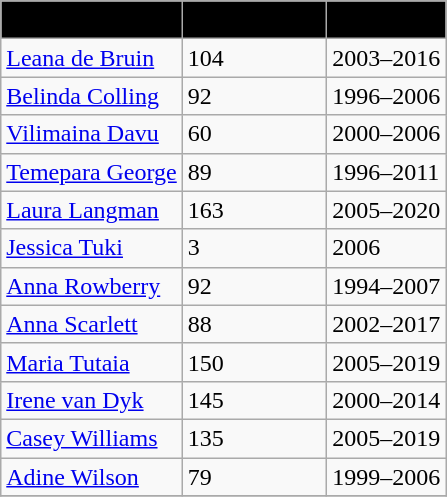<table class="wikitable collapsible" border="1">
<tr>
<th style="background:black;"><span>Player</span></th>
<th style="background:black;"><span>Appearances</span></th>
<th style="background:black;"><span>Years</span></th>
</tr>
<tr>
<td><a href='#'>Leana de Bruin</a></td>
<td>104</td>
<td>2003–2016</td>
</tr>
<tr>
<td><a href='#'>Belinda Colling</a></td>
<td>92</td>
<td>1996–2006</td>
</tr>
<tr>
<td><a href='#'>Vilimaina Davu</a></td>
<td>60</td>
<td>2000–2006</td>
</tr>
<tr>
<td><a href='#'>Temepara George</a></td>
<td>89</td>
<td>1996–2011</td>
</tr>
<tr>
<td><a href='#'>Laura Langman</a></td>
<td>163</td>
<td>2005–2020</td>
</tr>
<tr>
<td><a href='#'>Jessica Tuki</a></td>
<td>3</td>
<td>2006</td>
</tr>
<tr>
<td><a href='#'>Anna Rowberry</a></td>
<td>92</td>
<td>1994–2007</td>
</tr>
<tr>
<td><a href='#'>Anna Scarlett</a></td>
<td>88</td>
<td>2002–2017</td>
</tr>
<tr>
<td><a href='#'>Maria Tutaia</a></td>
<td>150</td>
<td>2005–2019</td>
</tr>
<tr>
<td><a href='#'>Irene van Dyk</a></td>
<td>145</td>
<td>2000–2014</td>
</tr>
<tr>
<td><a href='#'>Casey Williams</a></td>
<td>135</td>
<td>2005–2019</td>
</tr>
<tr>
<td><a href='#'>Adine Wilson</a></td>
<td>79</td>
<td>1999–2006</td>
</tr>
<tr>
</tr>
</table>
